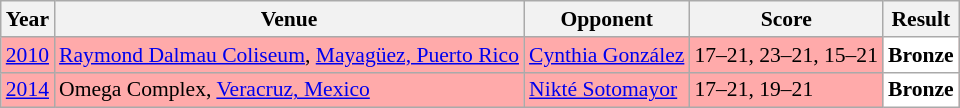<table class="sortable wikitable" style="font-size: 90%;">
<tr>
<th>Year</th>
<th>Venue</th>
<th>Opponent</th>
<th>Score</th>
<th>Result</th>
</tr>
<tr style="background:#FFAAAA">
<td align="center"><a href='#'>2010</a></td>
<td align="left"><a href='#'>Raymond Dalmau Coliseum</a>, <a href='#'>Mayagüez, Puerto Rico</a></td>
<td align="left"> <a href='#'>Cynthia González</a></td>
<td align="left">17–21, 23–21, 15–21</td>
<td style="text-align:left; background:white"> <strong>Bronze</strong></td>
</tr>
<tr style="background:#FFAAAA">
<td align="center"><a href='#'>2014</a></td>
<td align="left">Omega Complex, <a href='#'>Veracruz, Mexico</a></td>
<td align="left"> <a href='#'>Nikté Sotomayor</a></td>
<td align="left">17–21, 19–21</td>
<td style="text-align:left; background:white"> <strong>Bronze</strong></td>
</tr>
</table>
